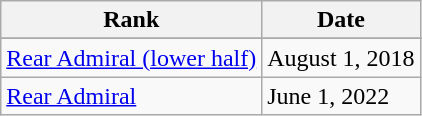<table class="wikitable">
<tr>
<th>Rank</th>
<th>Date</th>
</tr>
<tr>
</tr>
<tr>
<td> <a href='#'>Rear Admiral (lower half)</a></td>
<td>August 1, 2018</td>
</tr>
<tr>
<td> <a href='#'>Rear Admiral</a></td>
<td>June 1, 2022</td>
</tr>
</table>
